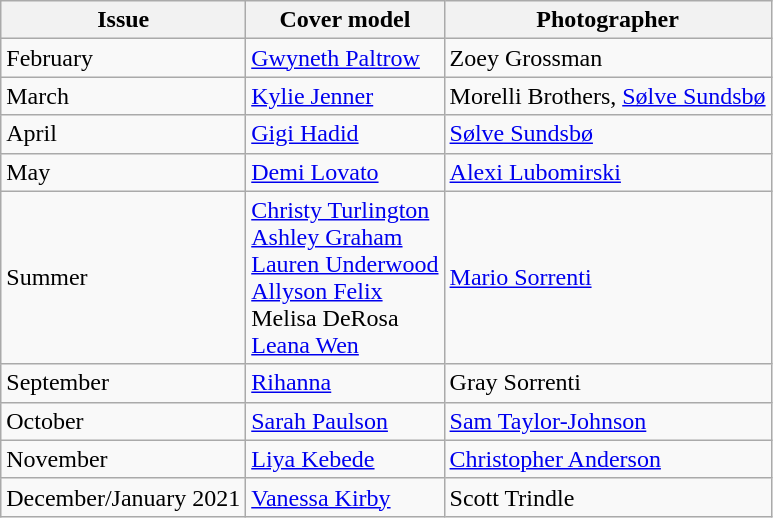<table class="sortable wikitable">
<tr>
<th>Issue</th>
<th>Cover model</th>
<th>Photographer</th>
</tr>
<tr>
<td>February</td>
<td><a href='#'>Gwyneth Paltrow</a></td>
<td>Zoey Grossman</td>
</tr>
<tr>
<td>March</td>
<td><a href='#'>Kylie Jenner</a></td>
<td>Morelli Brothers, <a href='#'>Sølve Sundsbø</a></td>
</tr>
<tr>
<td>April</td>
<td><a href='#'>Gigi Hadid</a></td>
<td><a href='#'>Sølve Sundsbø</a></td>
</tr>
<tr>
<td>May</td>
<td><a href='#'>Demi Lovato</a></td>
<td><a href='#'>Alexi Lubomirski</a></td>
</tr>
<tr>
<td>Summer</td>
<td><a href='#'>Christy Turlington</a><br><a href='#'>Ashley Graham</a><br><a href='#'>Lauren Underwood</a><br><a href='#'>Allyson Felix</a><br>Melisa DeRosa<br><a href='#'>Leana Wen</a></td>
<td><a href='#'>Mario Sorrenti</a></td>
</tr>
<tr>
<td>September</td>
<td><a href='#'>Rihanna</a></td>
<td>Gray Sorrenti</td>
</tr>
<tr>
<td>October</td>
<td><a href='#'>Sarah Paulson</a></td>
<td><a href='#'>Sam Taylor-Johnson</a></td>
</tr>
<tr>
<td>November</td>
<td><a href='#'>Liya Kebede</a></td>
<td><a href='#'>Christopher Anderson</a></td>
</tr>
<tr>
<td>December/January 2021</td>
<td><a href='#'>Vanessa Kirby</a></td>
<td>Scott Trindle</td>
</tr>
</table>
